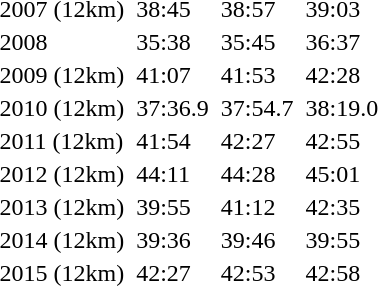<table>
<tr>
<td>2007 (12km)</td>
<td></td>
<td>38:45</td>
<td></td>
<td>38:57</td>
<td></td>
<td>39:03</td>
</tr>
<tr>
<td>2008</td>
<td></td>
<td>35:38</td>
<td></td>
<td>35:45</td>
<td></td>
<td>36:37</td>
</tr>
<tr>
<td>2009 (12km)</td>
<td></td>
<td>41:07</td>
<td></td>
<td>41:53</td>
<td></td>
<td>42:28</td>
</tr>
<tr>
<td>2010 (12km)</td>
<td></td>
<td>37:36.9</td>
<td></td>
<td>37:54.7</td>
<td></td>
<td>38:19.0</td>
</tr>
<tr>
<td>2011 (12km)</td>
<td></td>
<td>41:54</td>
<td></td>
<td>42:27</td>
<td></td>
<td>42:55</td>
</tr>
<tr>
<td>2012 (12km)</td>
<td></td>
<td>44:11</td>
<td></td>
<td>44:28</td>
<td></td>
<td>45:01</td>
</tr>
<tr>
<td>2013 (12km)</td>
<td></td>
<td>39:55</td>
<td></td>
<td>41:12</td>
<td></td>
<td>42:35</td>
</tr>
<tr>
<td>2014 (12km)</td>
<td></td>
<td>39:36</td>
<td></td>
<td>39:46</td>
<td></td>
<td>39:55</td>
</tr>
<tr>
<td>2015 (12km)</td>
<td></td>
<td>42:27</td>
<td></td>
<td>42:53</td>
<td></td>
<td>42:58</td>
</tr>
</table>
